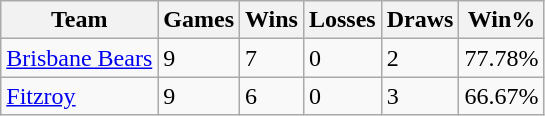<table class="wikitable sortable">
<tr>
<th>Team</th>
<th>Games</th>
<th>Wins</th>
<th>Losses</th>
<th>Draws</th>
<th>Win%</th>
</tr>
<tr>
<td><a href='#'>Brisbane Bears</a></td>
<td>9</td>
<td>7</td>
<td>0</td>
<td>2</td>
<td>77.78%</td>
</tr>
<tr>
<td><a href='#'>Fitzroy</a></td>
<td>9</td>
<td>6</td>
<td>0</td>
<td>3</td>
<td>66.67%</td>
</tr>
</table>
